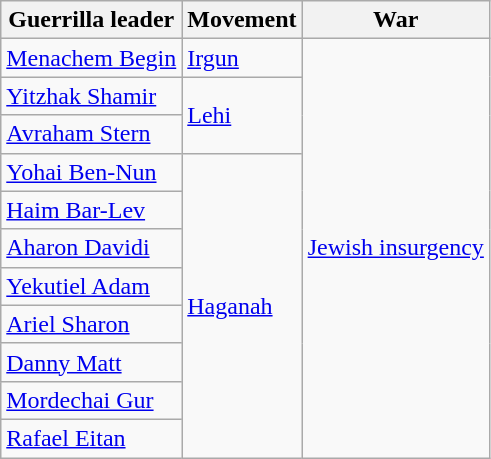<table class="wikitable">
<tr>
<th>Guerrilla leader</th>
<th>Movement</th>
<th>War</th>
</tr>
<tr>
<td><a href='#'>Menachem Begin</a></td>
<td><a href='#'>Irgun</a></td>
<td rowspan="11"><a href='#'>Jewish insurgency</a></td>
</tr>
<tr>
<td><a href='#'>Yitzhak Shamir</a></td>
<td rowspan="2"><a href='#'>Lehi</a></td>
</tr>
<tr>
<td><a href='#'>Avraham Stern</a></td>
</tr>
<tr>
<td><a href='#'>Yohai Ben-Nun</a></td>
<td rowspan="8"><a href='#'>Haganah</a></td>
</tr>
<tr>
<td><a href='#'>Haim Bar-Lev</a></td>
</tr>
<tr>
<td><a href='#'>Aharon Davidi</a></td>
</tr>
<tr>
<td><a href='#'>Yekutiel Adam</a></td>
</tr>
<tr>
<td><a href='#'>Ariel Sharon</a></td>
</tr>
<tr>
<td><a href='#'>Danny Matt</a></td>
</tr>
<tr>
<td><a href='#'>Mordechai Gur</a></td>
</tr>
<tr>
<td><a href='#'>Rafael Eitan</a></td>
</tr>
</table>
